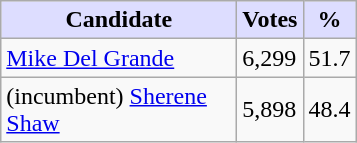<table class="wikitable">
<tr>
<th style="background:#ddf; width:150px;">Candidate</th>
<th style="background:#ddf;">Votes</th>
<th style="background:#ddf;">%</th>
</tr>
<tr>
<td><a href='#'>Mike Del Grande</a></td>
<td>6,299</td>
<td>51.7</td>
</tr>
<tr>
<td>(incumbent) <a href='#'>Sherene Shaw</a></td>
<td>5,898</td>
<td>48.4</td>
</tr>
</table>
